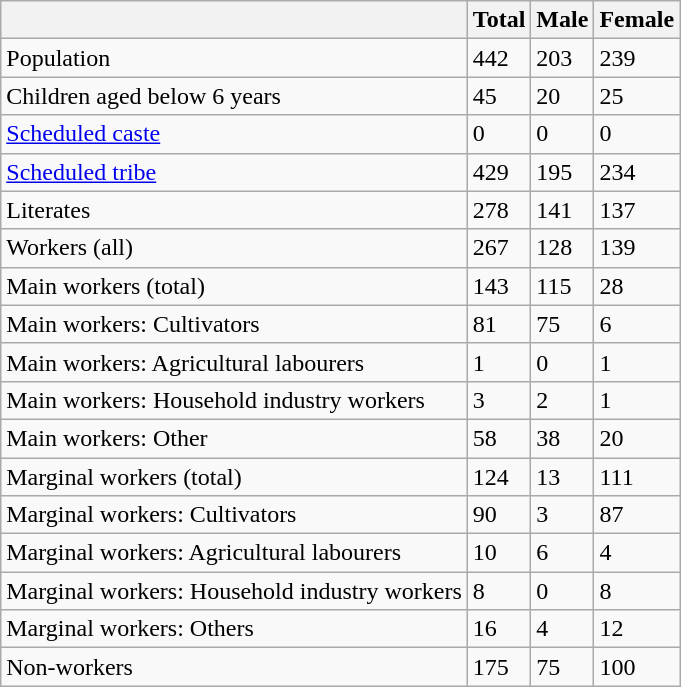<table class="wikitable sortable">
<tr>
<th></th>
<th>Total</th>
<th>Male</th>
<th>Female</th>
</tr>
<tr>
<td>Population</td>
<td>442</td>
<td>203</td>
<td>239</td>
</tr>
<tr>
<td>Children aged below 6 years</td>
<td>45</td>
<td>20</td>
<td>25</td>
</tr>
<tr>
<td><a href='#'>Scheduled caste</a></td>
<td>0</td>
<td>0</td>
<td>0</td>
</tr>
<tr>
<td><a href='#'>Scheduled tribe</a></td>
<td>429</td>
<td>195</td>
<td>234</td>
</tr>
<tr>
<td>Literates</td>
<td>278</td>
<td>141</td>
<td>137</td>
</tr>
<tr>
<td>Workers (all)</td>
<td>267</td>
<td>128</td>
<td>139</td>
</tr>
<tr>
<td>Main workers (total)</td>
<td>143</td>
<td>115</td>
<td>28</td>
</tr>
<tr>
<td>Main workers: Cultivators</td>
<td>81</td>
<td>75</td>
<td>6</td>
</tr>
<tr>
<td>Main workers: Agricultural labourers</td>
<td>1</td>
<td>0</td>
<td>1</td>
</tr>
<tr>
<td>Main workers: Household industry workers</td>
<td>3</td>
<td>2</td>
<td>1</td>
</tr>
<tr>
<td>Main workers: Other</td>
<td>58</td>
<td>38</td>
<td>20</td>
</tr>
<tr>
<td>Marginal workers (total)</td>
<td>124</td>
<td>13</td>
<td>111</td>
</tr>
<tr>
<td>Marginal workers: Cultivators</td>
<td>90</td>
<td>3</td>
<td>87</td>
</tr>
<tr>
<td>Marginal workers: Agricultural labourers</td>
<td>10</td>
<td>6</td>
<td>4</td>
</tr>
<tr>
<td>Marginal workers: Household industry workers</td>
<td>8</td>
<td>0</td>
<td>8</td>
</tr>
<tr>
<td>Marginal workers: Others</td>
<td>16</td>
<td>4</td>
<td>12</td>
</tr>
<tr>
<td>Non-workers</td>
<td>175</td>
<td>75</td>
<td>100</td>
</tr>
</table>
